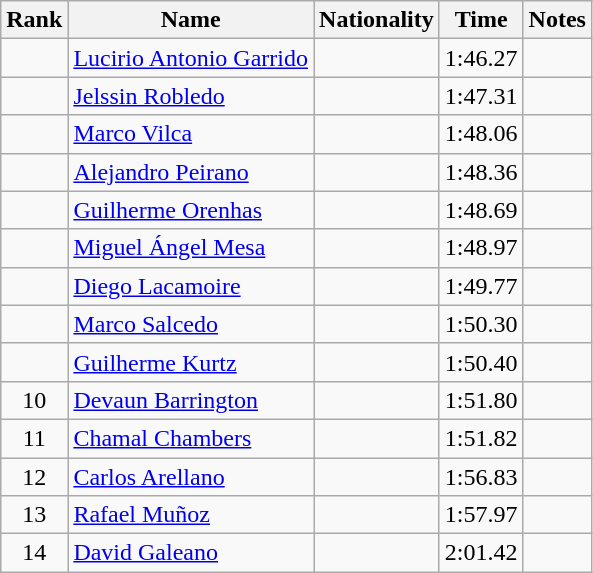<table class="wikitable sortable" style="text-align:center">
<tr>
<th>Rank</th>
<th>Name</th>
<th>Nationality</th>
<th>Time</th>
<th>Notes</th>
</tr>
<tr>
<td></td>
<td align=left><a href='#'>Lucirio Antonio Garrido</a></td>
<td align=left></td>
<td>1:46.27</td>
<td></td>
</tr>
<tr>
<td></td>
<td align=left><a href='#'>Jelssin Robledo</a></td>
<td align=left></td>
<td>1:47.31</td>
<td></td>
</tr>
<tr>
<td></td>
<td align=left><a href='#'>Marco Vilca</a></td>
<td align=left></td>
<td>1:48.06</td>
<td></td>
</tr>
<tr>
<td></td>
<td align=left><a href='#'>Alejandro Peirano</a></td>
<td align=left></td>
<td>1:48.36</td>
<td></td>
</tr>
<tr>
<td></td>
<td align=left><a href='#'>Guilherme Orenhas</a></td>
<td align=left></td>
<td>1:48.69</td>
<td></td>
</tr>
<tr>
<td></td>
<td align=left><a href='#'>Miguel Ángel Mesa</a></td>
<td align=left></td>
<td>1:48.97</td>
<td></td>
</tr>
<tr>
<td></td>
<td align=left><a href='#'>Diego Lacamoire</a></td>
<td align=left></td>
<td>1:49.77</td>
<td></td>
</tr>
<tr>
<td></td>
<td align=left><a href='#'>Marco Salcedo</a></td>
<td align=left></td>
<td>1:50.30</td>
<td></td>
</tr>
<tr>
<td></td>
<td align=left><a href='#'>Guilherme Kurtz</a></td>
<td align=left></td>
<td>1:50.40</td>
<td></td>
</tr>
<tr>
<td>10</td>
<td align=left><a href='#'>Devaun Barrington</a></td>
<td align=left></td>
<td>1:51.80</td>
<td></td>
</tr>
<tr>
<td>11</td>
<td align=left><a href='#'>Chamal Chambers</a></td>
<td align=left></td>
<td>1:51.82</td>
<td></td>
</tr>
<tr>
<td>12</td>
<td align=left><a href='#'>Carlos Arellano</a></td>
<td align=left></td>
<td>1:56.83</td>
<td></td>
</tr>
<tr>
<td>13</td>
<td align=left><a href='#'>Rafael Muñoz</a></td>
<td align=left></td>
<td>1:57.97</td>
<td></td>
</tr>
<tr>
<td>14</td>
<td align=left><a href='#'>David Galeano</a></td>
<td align=left></td>
<td>2:01.42</td>
<td></td>
</tr>
</table>
